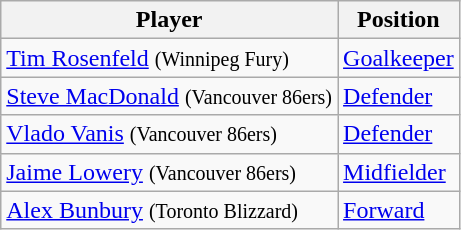<table class="wikitable">
<tr>
<th>Player</th>
<th>Position</th>
</tr>
<tr>
<td>  <a href='#'>Tim Rosenfeld</a> <small>(Winnipeg Fury)</small></td>
<td><a href='#'>Goalkeeper</a></td>
</tr>
<tr>
<td>  <a href='#'>Steve MacDonald</a> <small>(Vancouver 86ers)</small></td>
<td><a href='#'>Defender</a></td>
</tr>
<tr>
<td>  <a href='#'>Vlado Vanis</a> <small>(Vancouver 86ers)</small></td>
<td><a href='#'>Defender</a></td>
</tr>
<tr>
<td>  <a href='#'>Jaime Lowery</a> <small>(Vancouver 86ers)</small></td>
<td><a href='#'>Midfielder</a></td>
</tr>
<tr>
<td>  <a href='#'>Alex Bunbury</a> <small>(Toronto Blizzard)</small></td>
<td><a href='#'>Forward</a></td>
</tr>
</table>
